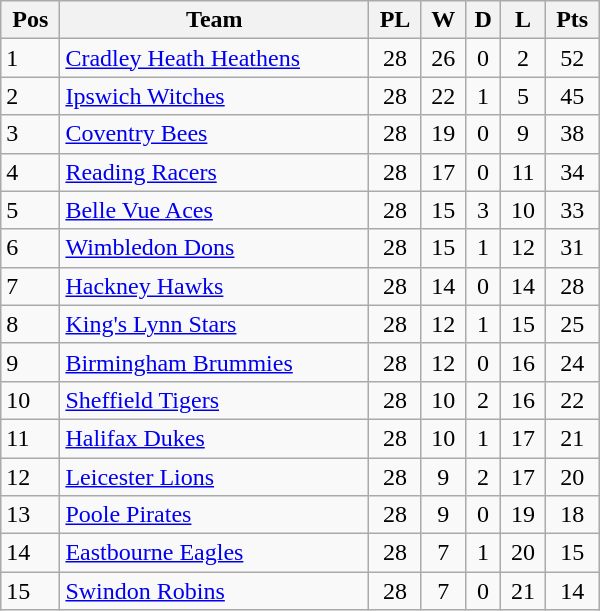<table class=wikitable width="400">
<tr>
<th>Pos</th>
<th>Team</th>
<th>PL</th>
<th>W</th>
<th>D</th>
<th>L</th>
<th>Pts</th>
</tr>
<tr>
<td>1</td>
<td><a href='#'>Cradley Heath Heathens</a></td>
<td align="center">28</td>
<td align="center">26</td>
<td align="center">0</td>
<td align="center">2</td>
<td align="center">52</td>
</tr>
<tr>
<td>2</td>
<td><a href='#'>Ipswich Witches</a></td>
<td align="center">28</td>
<td align="center">22</td>
<td align="center">1</td>
<td align="center">5</td>
<td align="center">45</td>
</tr>
<tr>
<td>3</td>
<td><a href='#'>Coventry Bees</a></td>
<td align="center">28</td>
<td align="center">19</td>
<td align="center">0</td>
<td align="center">9</td>
<td align="center">38</td>
</tr>
<tr>
<td>4</td>
<td><a href='#'>Reading Racers</a></td>
<td align="center">28</td>
<td align="center">17</td>
<td align="center">0</td>
<td align="center">11</td>
<td align="center">34</td>
</tr>
<tr>
<td>5</td>
<td><a href='#'>Belle Vue Aces</a></td>
<td align="center">28</td>
<td align="center">15</td>
<td align="center">3</td>
<td align="center">10</td>
<td align="center">33</td>
</tr>
<tr>
<td>6</td>
<td><a href='#'>Wimbledon Dons</a></td>
<td align="center">28</td>
<td align="center">15</td>
<td align="center">1</td>
<td align="center">12</td>
<td align="center">31</td>
</tr>
<tr>
<td>7</td>
<td><a href='#'>Hackney Hawks</a></td>
<td align="center">28</td>
<td align="center">14</td>
<td align="center">0</td>
<td align="center">14</td>
<td align="center">28</td>
</tr>
<tr>
<td>8</td>
<td><a href='#'>King's Lynn Stars</a></td>
<td align="center">28</td>
<td align="center">12</td>
<td align="center">1</td>
<td align="center">15</td>
<td align="center">25</td>
</tr>
<tr>
<td>9</td>
<td><a href='#'>Birmingham Brummies</a></td>
<td align="center">28</td>
<td align="center">12</td>
<td align="center">0</td>
<td align="center">16</td>
<td align="center">24</td>
</tr>
<tr>
<td>10</td>
<td><a href='#'>Sheffield Tigers</a></td>
<td align="center">28</td>
<td align="center">10</td>
<td align="center">2</td>
<td align="center">16</td>
<td align="center">22</td>
</tr>
<tr>
<td>11</td>
<td><a href='#'>Halifax Dukes</a></td>
<td align="center">28</td>
<td align="center">10</td>
<td align="center">1</td>
<td align="center">17</td>
<td align="center">21</td>
</tr>
<tr>
<td>12</td>
<td><a href='#'>Leicester Lions</a></td>
<td align="center">28</td>
<td align="center">9</td>
<td align="center">2</td>
<td align="center">17</td>
<td align="center">20</td>
</tr>
<tr>
<td>13</td>
<td><a href='#'>Poole Pirates</a></td>
<td align="center">28</td>
<td align="center">9</td>
<td align="center">0</td>
<td align="center">19</td>
<td align="center">18</td>
</tr>
<tr>
<td>14</td>
<td><a href='#'>Eastbourne Eagles</a></td>
<td align="center">28</td>
<td align="center">7</td>
<td align="center">1</td>
<td align="center">20</td>
<td align="center">15</td>
</tr>
<tr>
<td>15</td>
<td><a href='#'>Swindon Robins</a></td>
<td align="center">28</td>
<td align="center">7</td>
<td align="center">0</td>
<td align="center">21</td>
<td align="center">14</td>
</tr>
</table>
